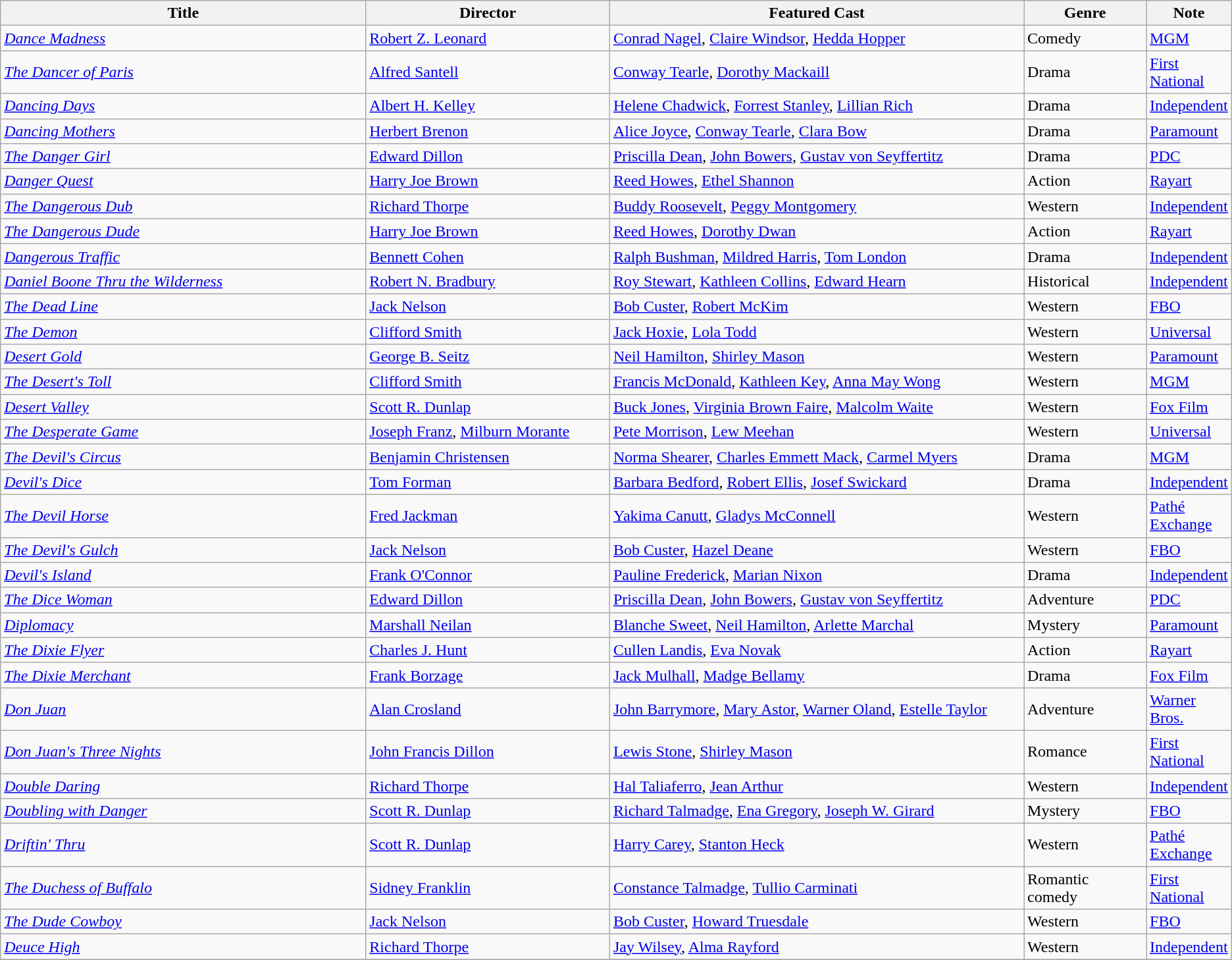<table class="wikitable">
<tr>
<th style="width:30%;">Title</th>
<th style="width:20%;">Director</th>
<th style="width:34%;">Featured Cast</th>
<th style="width:10%;">Genre</th>
<th style="width:10%;">Note</th>
</tr>
<tr>
<td><em><a href='#'>Dance Madness</a></em></td>
<td><a href='#'>Robert Z. Leonard</a></td>
<td><a href='#'>Conrad Nagel</a>, <a href='#'>Claire Windsor</a>, <a href='#'>Hedda Hopper</a></td>
<td>Comedy</td>
<td><a href='#'>MGM</a></td>
</tr>
<tr>
<td><em><a href='#'>The Dancer of Paris</a></em></td>
<td><a href='#'>Alfred Santell</a></td>
<td><a href='#'>Conway Tearle</a>, <a href='#'>Dorothy Mackaill</a></td>
<td>Drama</td>
<td><a href='#'>First National</a></td>
</tr>
<tr>
<td><em><a href='#'>Dancing Days</a></em></td>
<td><a href='#'>Albert H. Kelley</a></td>
<td><a href='#'>Helene Chadwick</a>, <a href='#'>Forrest Stanley</a>, <a href='#'>Lillian Rich</a></td>
<td>Drama</td>
<td><a href='#'>Independent</a></td>
</tr>
<tr>
<td><em><a href='#'>Dancing Mothers</a></em></td>
<td><a href='#'>Herbert Brenon</a></td>
<td><a href='#'>Alice Joyce</a>, <a href='#'>Conway Tearle</a>, <a href='#'>Clara Bow</a></td>
<td>Drama</td>
<td><a href='#'>Paramount</a></td>
</tr>
<tr>
<td><em><a href='#'>The Danger Girl</a></em></td>
<td><a href='#'>Edward Dillon</a></td>
<td><a href='#'>Priscilla Dean</a>, <a href='#'>John Bowers</a>, <a href='#'>Gustav von Seyffertitz</a></td>
<td>Drama</td>
<td><a href='#'>PDC</a></td>
</tr>
<tr>
<td><em><a href='#'>Danger Quest</a></em></td>
<td><a href='#'>Harry Joe Brown</a></td>
<td><a href='#'>Reed Howes</a>, <a href='#'>Ethel Shannon</a></td>
<td>Action</td>
<td><a href='#'>Rayart</a></td>
</tr>
<tr>
<td><em><a href='#'>The Dangerous Dub</a></em></td>
<td><a href='#'>Richard Thorpe</a></td>
<td><a href='#'>Buddy Roosevelt</a>, <a href='#'>Peggy Montgomery</a></td>
<td>Western</td>
<td><a href='#'>Independent</a></td>
</tr>
<tr>
<td><em><a href='#'>The Dangerous Dude</a></em></td>
<td><a href='#'>Harry Joe Brown</a></td>
<td><a href='#'>Reed Howes</a>, <a href='#'>Dorothy Dwan</a></td>
<td>Action</td>
<td><a href='#'>Rayart</a></td>
</tr>
<tr>
<td><em><a href='#'>Dangerous Traffic</a></em></td>
<td><a href='#'>Bennett Cohen</a></td>
<td><a href='#'>Ralph Bushman</a>, <a href='#'>Mildred Harris</a>, <a href='#'>Tom London</a></td>
<td>Drama</td>
<td><a href='#'>Independent</a></td>
</tr>
<tr>
<td><em><a href='#'>Daniel Boone Thru the Wilderness</a></em></td>
<td><a href='#'>Robert N. Bradbury</a></td>
<td><a href='#'>Roy Stewart</a>, <a href='#'>Kathleen Collins</a>, <a href='#'>Edward Hearn</a></td>
<td>Historical</td>
<td><a href='#'>Independent</a></td>
</tr>
<tr>
<td><em><a href='#'>The Dead Line</a></em></td>
<td><a href='#'>Jack Nelson</a></td>
<td><a href='#'>Bob Custer</a>, <a href='#'>Robert McKim</a></td>
<td>Western</td>
<td><a href='#'>FBO</a></td>
</tr>
<tr>
<td><em><a href='#'>The Demon</a></em></td>
<td><a href='#'>Clifford Smith</a></td>
<td><a href='#'>Jack Hoxie</a>, <a href='#'>Lola Todd</a></td>
<td>Western</td>
<td><a href='#'>Universal</a></td>
</tr>
<tr>
<td><em><a href='#'>Desert Gold</a></em></td>
<td><a href='#'>George B. Seitz</a></td>
<td><a href='#'>Neil Hamilton</a>, <a href='#'>Shirley Mason</a></td>
<td>Western</td>
<td><a href='#'>Paramount</a></td>
</tr>
<tr>
<td><em><a href='#'>The Desert's Toll</a></em></td>
<td><a href='#'>Clifford Smith</a></td>
<td><a href='#'>Francis McDonald</a>, <a href='#'>Kathleen Key</a>, <a href='#'>Anna May Wong</a></td>
<td>Western</td>
<td><a href='#'>MGM</a></td>
</tr>
<tr>
<td><em><a href='#'>Desert Valley</a></em></td>
<td><a href='#'>Scott R. Dunlap</a></td>
<td><a href='#'>Buck Jones</a>, <a href='#'>Virginia Brown Faire</a>, <a href='#'>Malcolm Waite</a></td>
<td>Western</td>
<td><a href='#'>Fox Film</a></td>
</tr>
<tr>
<td><em><a href='#'>The Desperate Game</a></em></td>
<td><a href='#'>Joseph Franz</a>, <a href='#'>Milburn Morante</a></td>
<td><a href='#'>Pete Morrison</a>, <a href='#'>Lew Meehan</a></td>
<td>Western</td>
<td><a href='#'>Universal</a></td>
</tr>
<tr>
<td><em><a href='#'>The Devil's Circus</a></em></td>
<td><a href='#'>Benjamin Christensen</a></td>
<td><a href='#'>Norma Shearer</a>, <a href='#'>Charles Emmett Mack</a>, <a href='#'>Carmel Myers</a></td>
<td>Drama</td>
<td><a href='#'>MGM</a></td>
</tr>
<tr>
<td><em><a href='#'>Devil's Dice</a></em></td>
<td><a href='#'>Tom Forman</a></td>
<td><a href='#'>Barbara Bedford</a>, <a href='#'>Robert Ellis</a>, <a href='#'>Josef Swickard</a></td>
<td>Drama</td>
<td><a href='#'>Independent</a></td>
</tr>
<tr>
<td><em><a href='#'>The Devil Horse</a></em></td>
<td><a href='#'>Fred Jackman</a></td>
<td><a href='#'>Yakima Canutt</a>, <a href='#'>Gladys McConnell</a></td>
<td>Western</td>
<td><a href='#'>Pathé Exchange</a></td>
</tr>
<tr>
<td><em><a href='#'>The Devil's Gulch</a></em></td>
<td><a href='#'>Jack Nelson</a></td>
<td><a href='#'>Bob Custer</a>, <a href='#'>Hazel Deane</a></td>
<td>Western</td>
<td><a href='#'>FBO</a></td>
</tr>
<tr>
<td><em><a href='#'>Devil's Island</a></em></td>
<td><a href='#'>Frank O'Connor</a></td>
<td><a href='#'>Pauline Frederick</a>, <a href='#'>Marian Nixon</a></td>
<td>Drama</td>
<td><a href='#'>Independent</a></td>
</tr>
<tr>
<td><em><a href='#'>The Dice Woman</a></em></td>
<td><a href='#'>Edward Dillon</a></td>
<td><a href='#'>Priscilla Dean</a>, <a href='#'>John Bowers</a>, <a href='#'>Gustav von Seyffertitz</a></td>
<td>Adventure</td>
<td><a href='#'>PDC</a></td>
</tr>
<tr>
<td><em><a href='#'>Diplomacy</a></em></td>
<td><a href='#'>Marshall Neilan</a></td>
<td><a href='#'>Blanche Sweet</a>, <a href='#'>Neil Hamilton</a>, <a href='#'>Arlette Marchal</a></td>
<td>Mystery</td>
<td><a href='#'>Paramount</a></td>
</tr>
<tr>
<td><em><a href='#'>The Dixie Flyer</a></em></td>
<td><a href='#'>Charles J. Hunt</a></td>
<td><a href='#'>Cullen Landis</a>, <a href='#'>Eva Novak</a></td>
<td>Action</td>
<td><a href='#'>Rayart</a></td>
</tr>
<tr>
<td><em><a href='#'>The Dixie Merchant</a></em></td>
<td><a href='#'>Frank Borzage</a></td>
<td><a href='#'>Jack Mulhall</a>, <a href='#'>Madge Bellamy</a></td>
<td>Drama</td>
<td><a href='#'>Fox Film</a></td>
</tr>
<tr>
<td><em><a href='#'>Don Juan</a></em></td>
<td><a href='#'>Alan Crosland</a></td>
<td><a href='#'>John Barrymore</a>, <a href='#'>Mary Astor</a>, <a href='#'>Warner Oland</a>, <a href='#'>Estelle Taylor</a></td>
<td>Adventure</td>
<td><a href='#'>Warner Bros.</a></td>
</tr>
<tr>
<td><em><a href='#'>Don Juan's Three Nights</a></em></td>
<td><a href='#'>John Francis Dillon</a></td>
<td><a href='#'>Lewis Stone</a>, <a href='#'>Shirley Mason</a></td>
<td>Romance</td>
<td><a href='#'>First National</a></td>
</tr>
<tr>
<td><em><a href='#'>Double Daring</a></em></td>
<td><a href='#'>Richard Thorpe</a></td>
<td><a href='#'>Hal Taliaferro</a>, <a href='#'>Jean Arthur</a></td>
<td>Western</td>
<td><a href='#'>Independent</a></td>
</tr>
<tr>
<td><em><a href='#'>Doubling with Danger</a></em></td>
<td><a href='#'>Scott R. Dunlap</a></td>
<td><a href='#'>Richard Talmadge</a>, <a href='#'>Ena Gregory</a>, <a href='#'>Joseph W. Girard</a></td>
<td>Mystery</td>
<td><a href='#'>FBO</a></td>
</tr>
<tr>
<td><em><a href='#'>Driftin' Thru</a></em></td>
<td><a href='#'>Scott R. Dunlap</a></td>
<td><a href='#'>Harry Carey</a>, <a href='#'>Stanton Heck</a></td>
<td>Western</td>
<td><a href='#'>Pathé Exchange</a></td>
</tr>
<tr>
<td><em><a href='#'>The Duchess of Buffalo</a></em></td>
<td><a href='#'>Sidney Franklin</a></td>
<td><a href='#'>Constance Talmadge</a>, <a href='#'>Tullio Carminati</a></td>
<td>Romantic comedy</td>
<td><a href='#'>First National</a></td>
</tr>
<tr>
<td><em><a href='#'>The Dude Cowboy</a></em></td>
<td><a href='#'>Jack Nelson</a></td>
<td><a href='#'>Bob Custer</a>, <a href='#'>Howard Truesdale</a></td>
<td>Western</td>
<td><a href='#'>FBO</a></td>
</tr>
<tr>
<td><em><a href='#'>Deuce High</a></em></td>
<td><a href='#'>Richard Thorpe</a></td>
<td><a href='#'>Jay Wilsey</a>, <a href='#'>Alma Rayford</a></td>
<td>Western</td>
<td><a href='#'>Independent</a></td>
</tr>
<tr>
</tr>
</table>
